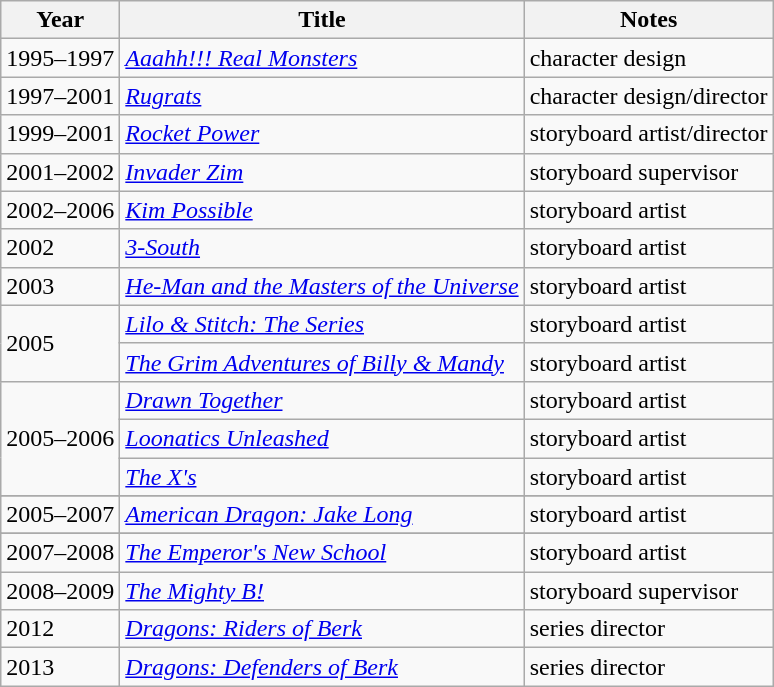<table class="wikitable sortable">
<tr>
<th>Year</th>
<th>Title</th>
<th>Notes</th>
</tr>
<tr>
<td>1995–1997</td>
<td><em><a href='#'>Aaahh!!! Real Monsters</a></em></td>
<td>character design</td>
</tr>
<tr>
<td>1997–2001</td>
<td><em><a href='#'>Rugrats</a></em></td>
<td>character design/director</td>
</tr>
<tr>
<td>1999–2001</td>
<td><em><a href='#'>Rocket Power</a></em></td>
<td>storyboard artist/director</td>
</tr>
<tr>
<td>2001–2002</td>
<td><em><a href='#'>Invader Zim</a></em></td>
<td>storyboard supervisor</td>
</tr>
<tr>
<td>2002–2006</td>
<td><em><a href='#'>Kim Possible</a></em></td>
<td>storyboard artist</td>
</tr>
<tr>
<td>2002</td>
<td><em><a href='#'>3-South</a></em></td>
<td>storyboard artist</td>
</tr>
<tr>
<td>2003</td>
<td><em><a href='#'>He-Man and the Masters of the Universe</a></em></td>
<td>storyboard artist</td>
</tr>
<tr>
<td rowspan="2">2005</td>
<td><em><a href='#'>Lilo & Stitch: The Series</a></em></td>
<td>storyboard artist</td>
</tr>
<tr>
<td><em><a href='#'>The Grim Adventures of Billy & Mandy</a></em></td>
<td>storyboard artist</td>
</tr>
<tr>
<td rowspan="3">2005–2006</td>
<td><em><a href='#'>Drawn Together</a></em></td>
<td>storyboard artist</td>
</tr>
<tr>
<td><em><a href='#'>Loonatics Unleashed</a></em></td>
<td>storyboard artist</td>
</tr>
<tr>
<td><em><a href='#'>The X's</a></em></td>
<td>storyboard artist</td>
</tr>
<tr>
</tr>
<tr>
<td>2005–2007</td>
<td><em><a href='#'>American Dragon: Jake Long</a></em></td>
<td>storyboard artist</td>
</tr>
<tr>
</tr>
<tr>
<td>2007–2008</td>
<td><em><a href='#'>The Emperor's New School</a></em></td>
<td>storyboard artist</td>
</tr>
<tr>
<td>2008–2009</td>
<td><em><a href='#'>The Mighty B!</a></em></td>
<td>storyboard supervisor</td>
</tr>
<tr>
<td>2012</td>
<td><em><a href='#'>Dragons: Riders of Berk</a></em></td>
<td>series director</td>
</tr>
<tr>
<td>2013</td>
<td><em><a href='#'>Dragons: Defenders of Berk</a></em></td>
<td>series director</td>
</tr>
</table>
